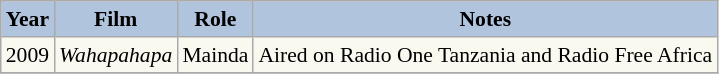<table class="wikitable" style="font-size:90%; background: #f9f9f0">
<tr style="text-align:center;">
<th style="background:#B0C4DE;">Year</th>
<th style="background:#B0C4DE;">Film</th>
<th style="background:#B0C4DE;">Role</th>
<th style="background:#B0C4DE;">Notes</th>
</tr>
<tr>
<td>2009</td>
<td><em>Wahapahapa</em></td>
<td>Mainda</td>
<td>Aired on Radio One Tanzania and Radio Free Africa</td>
</tr>
<tr>
</tr>
</table>
